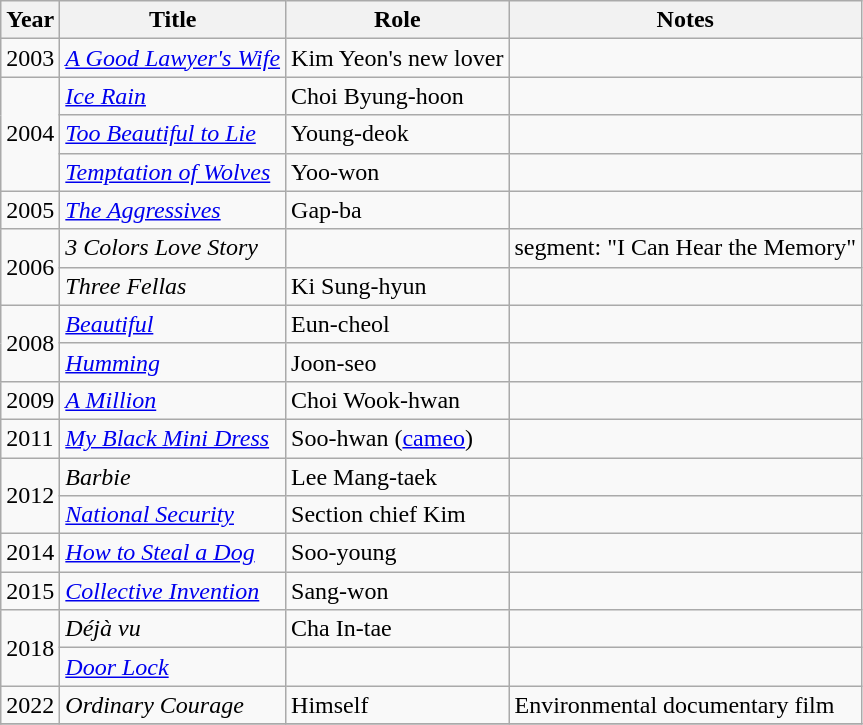<table class="wikitable">
<tr>
<th>Year</th>
<th>Title</th>
<th>Role</th>
<th>Notes</th>
</tr>
<tr>
<td>2003</td>
<td><em><a href='#'>A Good Lawyer's Wife</a></em></td>
<td>Kim Yeon's new lover</td>
<td></td>
</tr>
<tr>
<td rowspan=3>2004</td>
<td><em><a href='#'>Ice Rain</a></em></td>
<td>Choi Byung-hoon</td>
<td></td>
</tr>
<tr>
<td><em><a href='#'>Too Beautiful to Lie</a></em></td>
<td>Young-deok</td>
<td></td>
</tr>
<tr>
<td><em><a href='#'>Temptation of Wolves</a></em></td>
<td>Yoo-won</td>
<td></td>
</tr>
<tr>
<td>2005</td>
<td><em><a href='#'>The Aggressives</a></em></td>
<td>Gap-ba</td>
<td></td>
</tr>
<tr>
<td rowspan=2>2006</td>
<td><em>3 Colors Love Story</em></td>
<td></td>
<td>segment: "I Can Hear the Memory"</td>
</tr>
<tr>
<td><em>Three Fellas</em></td>
<td>Ki Sung-hyun</td>
<td></td>
</tr>
<tr>
<td rowspan=2>2008</td>
<td><em><a href='#'>Beautiful</a></em></td>
<td>Eun-cheol</td>
<td></td>
</tr>
<tr>
<td><em><a href='#'>Humming</a></em></td>
<td>Joon-seo</td>
<td></td>
</tr>
<tr>
<td>2009</td>
<td><em><a href='#'>A Million</a></em></td>
<td>Choi Wook-hwan</td>
<td></td>
</tr>
<tr>
<td>2011</td>
<td><em><a href='#'>My Black Mini Dress</a></em></td>
<td>Soo-hwan (<a href='#'>cameo</a>)</td>
<td></td>
</tr>
<tr>
<td rowspan=2>2012</td>
<td><em>Barbie</em></td>
<td>Lee Mang-taek</td>
<td></td>
</tr>
<tr>
<td><em><a href='#'>National Security</a></em></td>
<td>Section chief Kim</td>
<td></td>
</tr>
<tr>
<td>2014</td>
<td><em><a href='#'>How to Steal a Dog</a></em></td>
<td>Soo-young</td>
<td></td>
</tr>
<tr>
<td>2015</td>
<td><em><a href='#'>Collective Invention</a></em></td>
<td>Sang-won</td>
<td></td>
</tr>
<tr>
<td rowspan=2>2018</td>
<td><em>Déjà vu</em></td>
<td>Cha In-tae</td>
<td></td>
</tr>
<tr>
<td><em><a href='#'>Door Lock</a></em></td>
<td></td>
<td></td>
</tr>
<tr>
<td>2022</td>
<td><em>Ordinary Courage</em></td>
<td>Himself</td>
<td>Environmental documentary film</td>
</tr>
<tr>
</tr>
</table>
